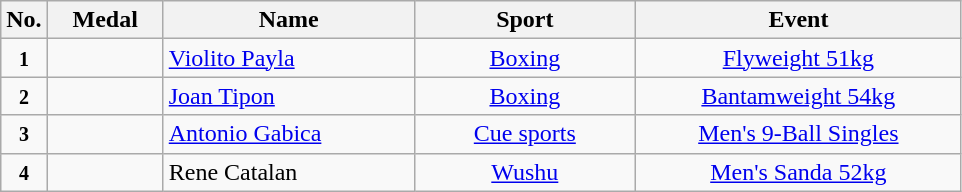<table class="wikitable" style="font-size:100%; text-align:center;">
<tr>
<th width="10">No.</th>
<th width="70">Medal</th>
<th width="160">Name</th>
<th width="140">Sport</th>
<th width="210">Event</th>
</tr>
<tr>
<td><small><strong>1</strong></small></td>
<td></td>
<td align=left><a href='#'>Violito Payla</a></td>
<td> <a href='#'>Boxing</a></td>
<td><a href='#'>Flyweight 51kg</a></td>
</tr>
<tr>
<td><small><strong>2</strong></small></td>
<td></td>
<td align=left><a href='#'>Joan Tipon</a></td>
<td> <a href='#'>Boxing</a></td>
<td><a href='#'>Bantamweight 54kg</a></td>
</tr>
<tr>
<td><small><strong>3</strong></small></td>
<td></td>
<td align=left><a href='#'>Antonio Gabica</a></td>
<td> <a href='#'>Cue sports</a></td>
<td><a href='#'>Men's 9-Ball Singles</a></td>
</tr>
<tr>
<td><small><strong>4</strong></small></td>
<td></td>
<td align=left>Rene Catalan</td>
<td> <a href='#'>Wushu</a></td>
<td><a href='#'>Men's Sanda 52kg</a></td>
</tr>
</table>
